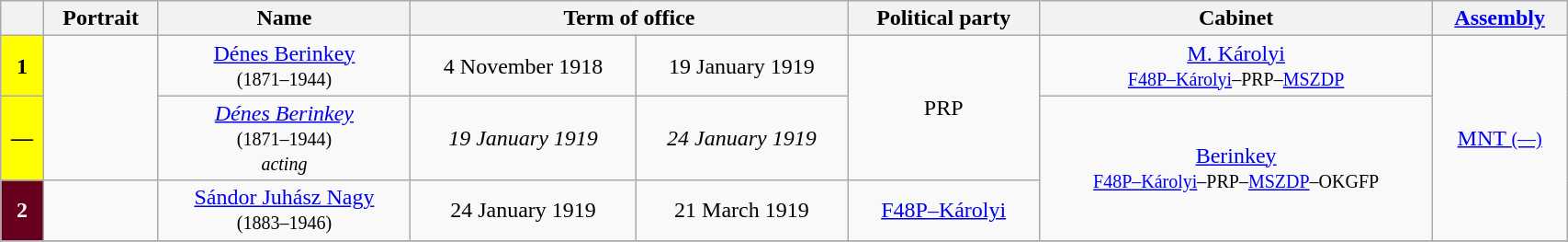<table class="wikitable" style="width:90%; text-align:center;">
<tr>
<th></th>
<th>Portrait</th>
<th>Name<br></th>
<th colspan=2>Term of office</th>
<th>Political party</th>
<th>Cabinet</th>
<th><a href='#'>Assembly</a><br></th>
</tr>
<tr>
<th style="background-color:#FFFF00; color:black">1</th>
<td rowspan="2"></td>
<td><a href='#'>Dénes Berinkey</a><br><small>(1871–1944)</small></td>
<td>4 November 1918</td>
<td>19 January 1919</td>
<td rowspan="2">PRP</td>
<td><a href='#'>M. Károlyi</a><br><small><a href='#'>F48P–Károlyi</a>–PRP–<a href='#'>MSZDP</a></small></td>
<td rowspan="3"><a href='#'>MNT <small>(—)</small></a></td>
</tr>
<tr>
<th style="background-color:#FFFF00; color:black">—</th>
<td><em><a href='#'>Dénes Berinkey</a></em><br><small>(1871–1944)<br><em>acting</em></small></td>
<td><em>19 January 1919</em></td>
<td><em>24 January 1919</em></td>
<td rowspan="2"><a href='#'>Berinkey</a><br><small><a href='#'>F48P–Károlyi</a>–PRP–<a href='#'>MSZDP</a>–OKGFP</small></td>
</tr>
<tr>
<th style="background-color:#68001D; color:white">2</th>
<td></td>
<td><a href='#'>Sándor Juhász Nagy</a><br><small>(1883–1946)</small></td>
<td>24 January 1919</td>
<td>21 March 1919</td>
<td><a href='#'>F48P–Károlyi</a></td>
</tr>
<tr>
</tr>
</table>
